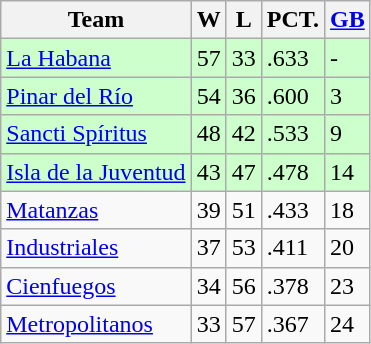<table class="wikitable">
<tr>
<th>Team</th>
<th>W</th>
<th>L</th>
<th>PCT.</th>
<th><a href='#'>GB</a></th>
</tr>
<tr style="background:#ccffcc;">
<td><a href='#'>La Habana</a></td>
<td>57</td>
<td>33</td>
<td>.633</td>
<td>-</td>
</tr>
<tr style="background:#ccffcc;">
<td><a href='#'>Pinar del Río</a></td>
<td>54</td>
<td>36</td>
<td>.600</td>
<td>3</td>
</tr>
<tr style="background:#ccffcc;">
<td><a href='#'>Sancti Spíritus</a></td>
<td>48</td>
<td>42</td>
<td>.533</td>
<td>9</td>
</tr>
<tr style="background:#ccffcc;">
<td><a href='#'>Isla de la Juventud</a></td>
<td>43</td>
<td>47</td>
<td>.478</td>
<td>14</td>
</tr>
<tr>
<td><a href='#'>Matanzas</a></td>
<td>39</td>
<td>51</td>
<td>.433</td>
<td>18</td>
</tr>
<tr>
<td><a href='#'>Industriales</a></td>
<td>37</td>
<td>53</td>
<td>.411</td>
<td>20</td>
</tr>
<tr>
<td><a href='#'>Cienfuegos</a></td>
<td>34</td>
<td>56</td>
<td>.378</td>
<td>23</td>
</tr>
<tr>
<td><a href='#'>Metropolitanos</a></td>
<td>33</td>
<td>57</td>
<td>.367</td>
<td>24</td>
</tr>
</table>
